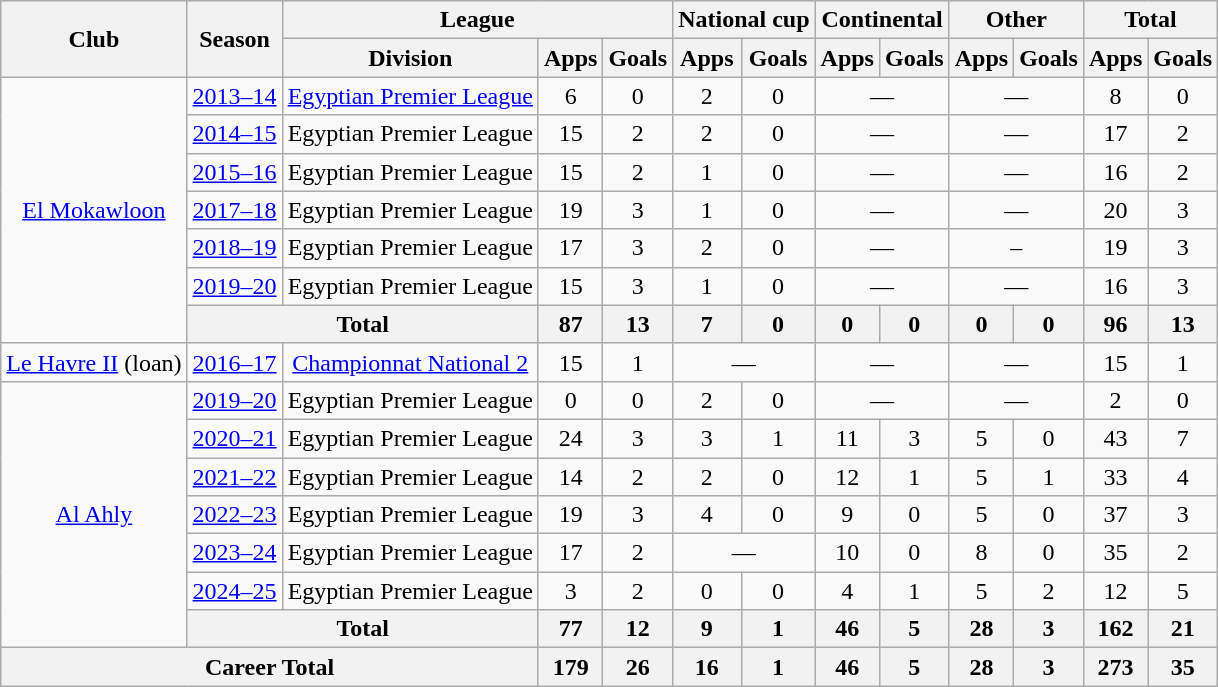<table class="wikitable" style="text-align:center">
<tr>
<th rowspan="2">Club</th>
<th rowspan="2">Season</th>
<th colspan="3">League</th>
<th colspan="2">National cup</th>
<th colspan="2">Continental</th>
<th colspan="2">Other</th>
<th colspan="2">Total</th>
</tr>
<tr>
<th>Division</th>
<th>Apps</th>
<th>Goals</th>
<th>Apps</th>
<th>Goals</th>
<th>Apps</th>
<th>Goals</th>
<th>Apps</th>
<th>Goals</th>
<th>Apps</th>
<th>Goals</th>
</tr>
<tr>
<td rowspan="7"><a href='#'>El Mokawloon</a></td>
<td><a href='#'>2013–14</a></td>
<td><a href='#'>Egyptian Premier League</a></td>
<td>6</td>
<td>0</td>
<td>2</td>
<td>0</td>
<td colspan="2">—</td>
<td colspan="2">—</td>
<td>8</td>
<td>0</td>
</tr>
<tr>
<td><a href='#'>2014–15</a></td>
<td>Egyptian Premier League</td>
<td>15</td>
<td>2</td>
<td>2</td>
<td>0</td>
<td colspan="2">—</td>
<td colspan="2">—</td>
<td>17</td>
<td>2</td>
</tr>
<tr>
<td><a href='#'>2015–16</a></td>
<td>Egyptian Premier League</td>
<td>15</td>
<td>2</td>
<td>1</td>
<td>0</td>
<td colspan="2">—</td>
<td colspan="2">—</td>
<td>16</td>
<td>2</td>
</tr>
<tr>
<td><a href='#'>2017–18</a></td>
<td>Egyptian Premier League</td>
<td>19</td>
<td>3</td>
<td>1</td>
<td>0</td>
<td colspan="2">—</td>
<td colspan="2">—</td>
<td>20</td>
<td>3</td>
</tr>
<tr>
<td><a href='#'>2018–19</a></td>
<td>Egyptian Premier League</td>
<td>17</td>
<td>3</td>
<td>2</td>
<td>0</td>
<td colspan="2">—</td>
<td colspan="2">–</td>
<td>19</td>
<td>3</td>
</tr>
<tr>
<td><a href='#'>2019–20</a></td>
<td>Egyptian Premier League</td>
<td>15</td>
<td>3</td>
<td>1</td>
<td>0</td>
<td colspan="2">—</td>
<td colspan="2">—</td>
<td>16</td>
<td>3</td>
</tr>
<tr>
<th colspan="2">Total</th>
<th>87</th>
<th>13</th>
<th>7</th>
<th>0</th>
<th>0</th>
<th>0</th>
<th>0</th>
<th>0</th>
<th>96</th>
<th>13</th>
</tr>
<tr>
<td><a href='#'>Le Havre II</a> (loan)</td>
<td><a href='#'>2016–17</a></td>
<td><a href='#'>Championnat National 2</a></td>
<td>15</td>
<td>1</td>
<td colspan="2">—</td>
<td colspan="2">—</td>
<td colspan="2">—</td>
<td>15</td>
<td>1</td>
</tr>
<tr>
<td rowspan="7"><a href='#'>Al Ahly</a></td>
<td><a href='#'>2019–20</a></td>
<td>Egyptian Premier League</td>
<td>0</td>
<td>0</td>
<td>2</td>
<td>0</td>
<td colspan="2">—</td>
<td colspan="2">—</td>
<td>2</td>
<td>0</td>
</tr>
<tr>
<td><a href='#'>2020–21</a></td>
<td>Egyptian Premier League</td>
<td>24</td>
<td>3</td>
<td>3</td>
<td>1</td>
<td>11</td>
<td>3</td>
<td>5</td>
<td>0</td>
<td>43</td>
<td>7</td>
</tr>
<tr>
<td><a href='#'>2021–22</a></td>
<td>Egyptian Premier League</td>
<td>14</td>
<td>2</td>
<td>2</td>
<td>0</td>
<td>12</td>
<td>1</td>
<td>5</td>
<td>1</td>
<td>33</td>
<td>4</td>
</tr>
<tr>
<td><a href='#'>2022–23</a></td>
<td>Egyptian Premier League</td>
<td>19</td>
<td>3</td>
<td>4</td>
<td>0</td>
<td>9</td>
<td>0</td>
<td>5</td>
<td>0</td>
<td>37</td>
<td>3</td>
</tr>
<tr>
<td><a href='#'>2023–24</a></td>
<td>Egyptian Premier League</td>
<td>17</td>
<td>2</td>
<td colspan="2">—</td>
<td>10</td>
<td>0</td>
<td>8</td>
<td>0</td>
<td>35</td>
<td>2</td>
</tr>
<tr>
<td><a href='#'>2024–25</a></td>
<td>Egyptian Premier League</td>
<td>3</td>
<td>2</td>
<td>0</td>
<td>0</td>
<td>4</td>
<td>1</td>
<td>5</td>
<td>2</td>
<td>12</td>
<td>5</td>
</tr>
<tr>
<th colspan="2">Total</th>
<th>77</th>
<th>12</th>
<th>9</th>
<th>1</th>
<th>46</th>
<th>5</th>
<th>28</th>
<th>3</th>
<th>162</th>
<th>21</th>
</tr>
<tr>
<th colspan="3">Career Total</th>
<th>179</th>
<th>26</th>
<th>16</th>
<th>1</th>
<th>46</th>
<th>5</th>
<th>28</th>
<th>3</th>
<th>273</th>
<th>35</th>
</tr>
</table>
